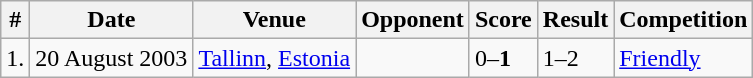<table class="wikitable">
<tr>
<th>#</th>
<th>Date</th>
<th>Venue</th>
<th>Opponent</th>
<th>Score</th>
<th>Result</th>
<th>Competition</th>
</tr>
<tr>
<td>1.</td>
<td>20 August 2003</td>
<td><a href='#'>Tallinn</a>, <a href='#'>Estonia</a></td>
<td></td>
<td>0–<strong>1</strong></td>
<td>1–2</td>
<td><a href='#'>Friendly</a></td>
</tr>
</table>
